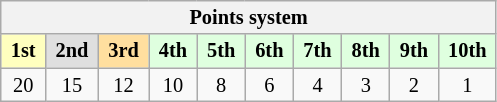<table class="wikitable" style="font-size: 85%; text-align: center">
<tr>
<th colspan=19>Points system</th>
</tr>
<tr>
<td style="background:#ffffbf;"> <strong>1st</strong> </td>
<td style="background:#dfdfdf;"> <strong>2nd</strong> </td>
<td style="background:#ffdf9f;"> <strong>3rd</strong> </td>
<td style="background:#dfffdf;"> <strong>4th</strong> </td>
<td style="background:#dfffdf;"> <strong>5th</strong> </td>
<td style="background:#dfffdf;"> <strong>6th</strong> </td>
<td style="background:#dfffdf;"> <strong>7th</strong> </td>
<td style="background:#dfffdf;"> <strong>8th</strong> </td>
<td style="background:#dfffdf;"> <strong>9th</strong> </td>
<td style="background:#dfffdf;"> <strong>10th</strong> </td>
</tr>
<tr>
<td>20</td>
<td>15</td>
<td>12</td>
<td>10</td>
<td>8</td>
<td>6</td>
<td>4</td>
<td>3</td>
<td>2</td>
<td>1</td>
</tr>
</table>
